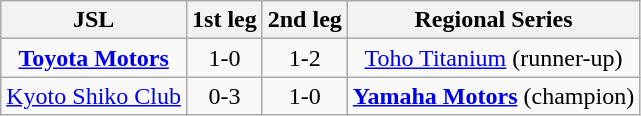<table class="wikitable" border="1">
<tr align=center>
<th>JSL</th>
<th>1st leg</th>
<th>2nd leg</th>
<th>Regional Series</th>
</tr>
<tr align=center>
<td><strong><a href='#'>Toyota Motors</a></strong></td>
<td>1-0</td>
<td>1-2</td>
<td><a href='#'>Toho Titanium</a> (runner-up)</td>
</tr>
<tr align=center>
<td><a href='#'>Kyoto Shiko Club</a></td>
<td>0-3</td>
<td>1-0</td>
<td><strong><a href='#'>Yamaha Motors</a></strong> (champion)</td>
</tr>
</table>
